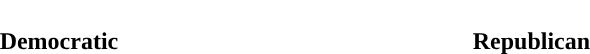<table style="width:50%; text-align:center">
<tr style="color:white">
<td style="background:"><strong>11</strong><br>
</td>
<td style="background:"><strong>20</strong></td>
</tr>
<tr>
<td style="color:"><strong>Democratic</strong><br></td>
<td style="color:"><strong>Republican</strong></td>
</tr>
</table>
